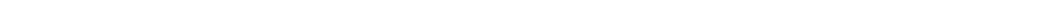<table style="width:1000px; text-align:center;">
<tr style="color:white;">
<td style="background:">11.4%</td>
<td style="background:">30.3%</td>
<td style="background:"><strong>58.4%</strong></td>
</tr>
<tr>
<td></td>
<td></td>
<td></td>
</tr>
</table>
